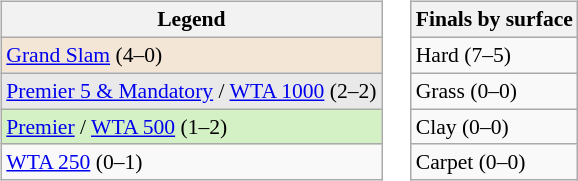<table>
<tr valign=top>
<td><br><table class=wikitable style=font-size:90%>
<tr>
<th>Legend</th>
</tr>
<tr>
<td style=background:#f3e6d7><a href='#'>Grand Slam</a> (4–0)</td>
</tr>
<tr>
<td style="background:#e9e9e9"><a href='#'>Premier 5 & Mandatory</a> / <a href='#'>WTA 1000</a> (2–2)</td>
</tr>
<tr>
<td style="background:#d4f1c5"><a href='#'>Premier</a> / <a href='#'>WTA 500</a> (1–2)</td>
</tr>
<tr>
<td><a href='#'>WTA 250</a> (0–1)</td>
</tr>
</table>
</td>
<td><br><table class=wikitable style=font-size:90%>
<tr>
<th>Finals by surface</th>
</tr>
<tr>
<td>Hard (7–5)</td>
</tr>
<tr>
<td>Grass (0–0)</td>
</tr>
<tr>
<td>Clay (0–0)</td>
</tr>
<tr>
<td>Carpet (0–0)</td>
</tr>
</table>
</td>
</tr>
</table>
